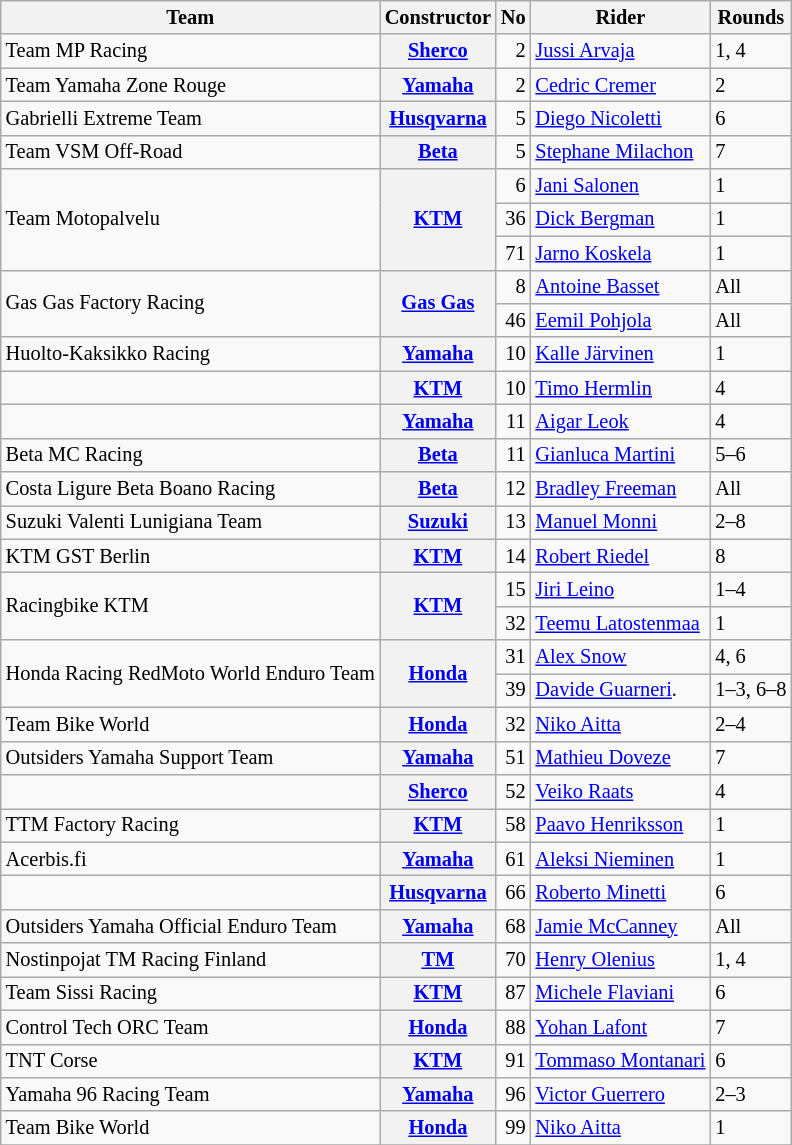<table class="wikitable" style="font-size: 85%;">
<tr>
<th>Team</th>
<th>Constructor</th>
<th>No</th>
<th>Rider</th>
<th>Rounds</th>
</tr>
<tr>
<td>Team MP Racing</td>
<th><a href='#'>Sherco</a></th>
<td align="right">2</td>
<td> <a href='#'>Jussi Arvaja</a></td>
<td>1, 4</td>
</tr>
<tr>
<td>Team Yamaha Zone Rouge</td>
<th><a href='#'>Yamaha</a></th>
<td align="right">2</td>
<td> <a href='#'>Cedric Cremer</a></td>
<td>2</td>
</tr>
<tr>
<td>Gabrielli Extreme Team</td>
<th><a href='#'>Husqvarna</a></th>
<td align="right">5</td>
<td> <a href='#'>Diego Nicoletti</a></td>
<td>6</td>
</tr>
<tr>
<td>Team VSM Off-Road</td>
<th><a href='#'>Beta</a></th>
<td align="right">5</td>
<td> <a href='#'>Stephane Milachon</a></td>
<td>7</td>
</tr>
<tr>
<td rowspan=3>Team Motopalvelu</td>
<th rowspan=3><a href='#'>KTM</a></th>
<td align="right">6</td>
<td> <a href='#'>Jani Salonen</a></td>
<td>1</td>
</tr>
<tr>
<td align="right">36</td>
<td> <a href='#'>Dick Bergman</a></td>
<td>1</td>
</tr>
<tr>
<td align="right">71</td>
<td> <a href='#'>Jarno Koskela</a></td>
<td>1</td>
</tr>
<tr>
<td rowspan=2>Gas Gas Factory Racing</td>
<th rowspan=2><a href='#'>Gas Gas</a></th>
<td align="right">8</td>
<td> <a href='#'>Antoine Basset</a></td>
<td>All</td>
</tr>
<tr>
<td align="right">46</td>
<td> <a href='#'>Eemil Pohjola</a></td>
<td>All</td>
</tr>
<tr>
<td>Huolto-Kaksikko Racing</td>
<th><a href='#'>Yamaha</a></th>
<td align="right">10</td>
<td> <a href='#'>Kalle Järvinen</a></td>
<td>1</td>
</tr>
<tr>
<td></td>
<th><a href='#'>KTM</a></th>
<td align="right">10</td>
<td> <a href='#'>Timo Hermlin</a></td>
<td>4</td>
</tr>
<tr>
<td></td>
<th><a href='#'>Yamaha</a></th>
<td align="right">11</td>
<td> <a href='#'>Aigar Leok</a></td>
<td>4</td>
</tr>
<tr>
<td>Beta MC Racing</td>
<th><a href='#'>Beta</a></th>
<td align="right">11</td>
<td> <a href='#'>Gianluca Martini</a></td>
<td>5–6</td>
</tr>
<tr>
<td>Costa Ligure Beta Boano Racing</td>
<th><a href='#'>Beta</a></th>
<td align="right">12</td>
<td> <a href='#'>Bradley Freeman</a></td>
<td>All</td>
</tr>
<tr>
<td>Suzuki Valenti Lunigiana Team</td>
<th><a href='#'>Suzuki</a></th>
<td align="right">13</td>
<td> <a href='#'>Manuel Monni</a></td>
<td>2–8</td>
</tr>
<tr>
<td>KTM GST Berlin</td>
<th><a href='#'>KTM</a></th>
<td align="right">14</td>
<td> <a href='#'>Robert Riedel</a></td>
<td>8</td>
</tr>
<tr>
<td rowspan=2>Racingbike KTM</td>
<th rowspan=2><a href='#'>KTM</a></th>
<td align="right">15</td>
<td> <a href='#'>Jiri Leino</a></td>
<td>1–4</td>
</tr>
<tr>
<td align="right">32</td>
<td> <a href='#'>Teemu Latostenmaa</a></td>
<td>1</td>
</tr>
<tr>
<td rowspan=2>Honda Racing RedMoto World Enduro Team</td>
<th rowspan=2><a href='#'>Honda</a></th>
<td align="right">31</td>
<td> <a href='#'>Alex Snow</a></td>
<td>4, 6</td>
</tr>
<tr>
<td align="right">39</td>
<td> <a href='#'>Davide Guarneri</a>.</td>
<td>1–3, 6–8</td>
</tr>
<tr>
<td>Team Bike World</td>
<th><a href='#'>Honda</a></th>
<td align="right">32</td>
<td> <a href='#'>Niko Aitta</a></td>
<td>2–4</td>
</tr>
<tr>
<td>Outsiders Yamaha Support Team</td>
<th><a href='#'>Yamaha</a></th>
<td align="right">51</td>
<td> <a href='#'>Mathieu Doveze</a></td>
<td>7</td>
</tr>
<tr>
<td></td>
<th><a href='#'>Sherco</a></th>
<td align="right">52</td>
<td> <a href='#'>Veiko Raats</a></td>
<td>4</td>
</tr>
<tr>
<td>TTM Factory Racing</td>
<th><a href='#'>KTM</a></th>
<td align="right">58</td>
<td> <a href='#'>Paavo Henriksson</a></td>
<td>1</td>
</tr>
<tr>
<td>Acerbis.fi</td>
<th><a href='#'>Yamaha</a></th>
<td align="right">61</td>
<td> <a href='#'>Aleksi Nieminen</a></td>
<td>1</td>
</tr>
<tr>
<td></td>
<th><a href='#'>Husqvarna</a></th>
<td align="right">66</td>
<td> <a href='#'>Roberto Minetti</a></td>
<td>6</td>
</tr>
<tr>
<td>Outsiders Yamaha Official Enduro Team</td>
<th><a href='#'>Yamaha</a></th>
<td align="right">68</td>
<td> <a href='#'>Jamie McCanney</a></td>
<td>All</td>
</tr>
<tr>
<td>Nostinpojat TM Racing Finland</td>
<th><a href='#'>TM</a></th>
<td align="right">70</td>
<td> <a href='#'>Henry Olenius</a></td>
<td>1, 4</td>
</tr>
<tr>
<td>Team Sissi Racing</td>
<th><a href='#'>KTM</a></th>
<td align="right">87</td>
<td> <a href='#'>Michele Flaviani</a></td>
<td>6</td>
</tr>
<tr>
<td>Control Tech ORC Team</td>
<th><a href='#'>Honda</a></th>
<td align="right">88</td>
<td> <a href='#'>Yohan Lafont</a></td>
<td>7</td>
</tr>
<tr>
<td>TNT Corse</td>
<th><a href='#'>KTM</a></th>
<td align="right">91</td>
<td> <a href='#'>Tommaso Montanari</a></td>
<td>6</td>
</tr>
<tr>
<td>Yamaha 96 Racing Team</td>
<th><a href='#'>Yamaha</a></th>
<td align="right">96</td>
<td> <a href='#'>Victor Guerrero</a></td>
<td>2–3</td>
</tr>
<tr>
<td>Team Bike World</td>
<th><a href='#'>Honda</a></th>
<td align="right">99</td>
<td> <a href='#'>Niko Aitta</a></td>
<td>1</td>
</tr>
<tr>
</tr>
</table>
